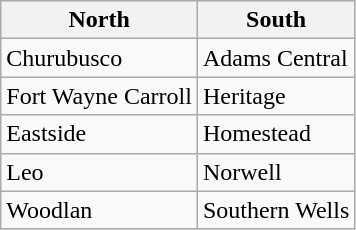<table class="wikitable" style=>
<tr>
<th>North</th>
<th>South</th>
</tr>
<tr>
<td>Churubusco</td>
<td>Adams Central</td>
</tr>
<tr>
<td>Fort Wayne Carroll</td>
<td>Heritage</td>
</tr>
<tr>
<td>Eastside</td>
<td>Homestead</td>
</tr>
<tr>
<td>Leo</td>
<td>Norwell</td>
</tr>
<tr>
<td>Woodlan</td>
<td>Southern Wells</td>
</tr>
</table>
